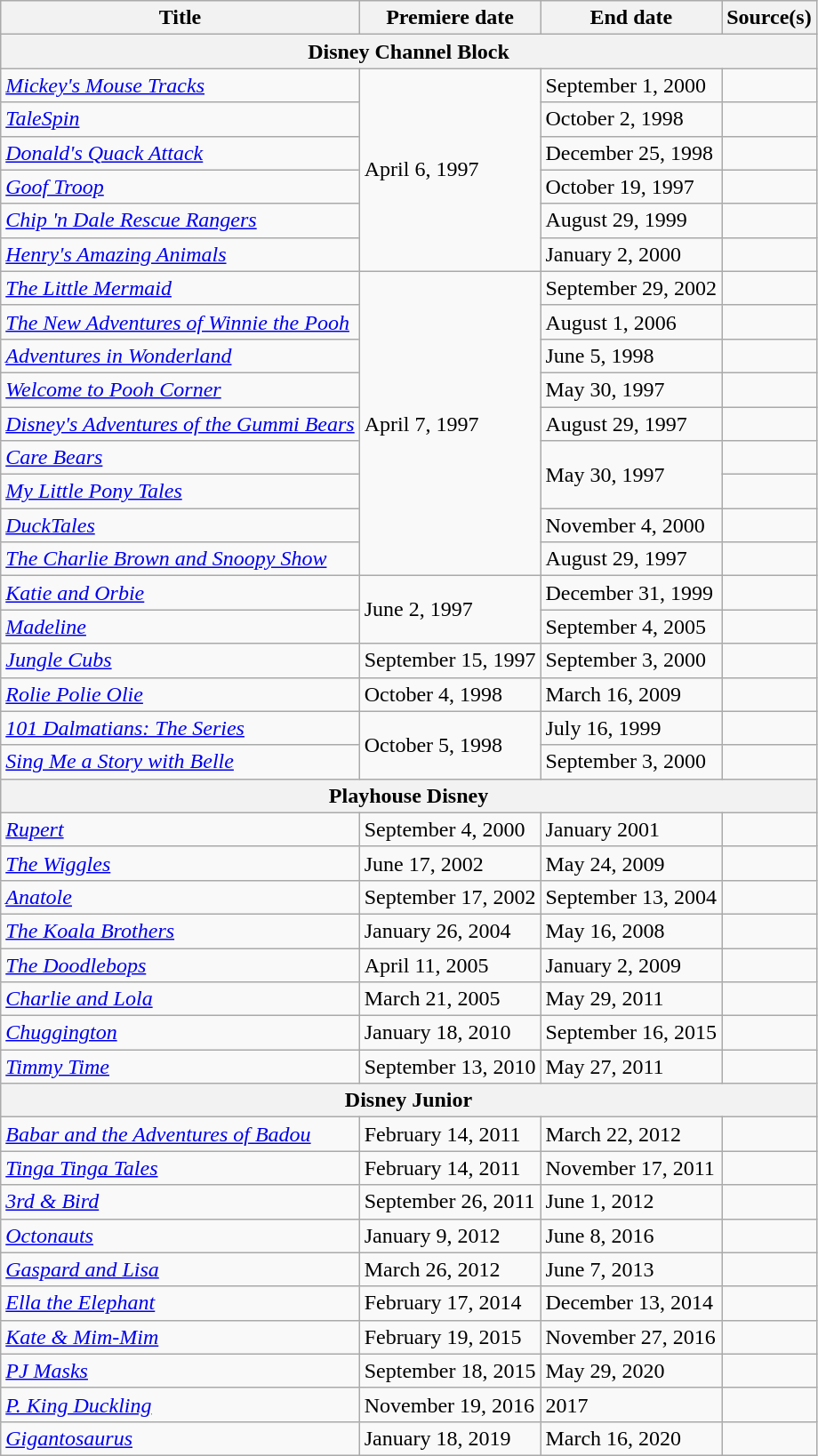<table class="wikitable sortable">
<tr>
<th>Title</th>
<th>Premiere date</th>
<th>End date</th>
<th>Source(s)</th>
</tr>
<tr>
<th colspan="4">Disney Channel Block</th>
</tr>
<tr>
<td><em><a href='#'>Mickey's Mouse Tracks</a></em></td>
<td rowspan=6>April 6, 1997</td>
<td>September 1, 2000</td>
<td></td>
</tr>
<tr>
<td><em><a href='#'>TaleSpin</a></em></td>
<td>October 2, 1998</td>
<td></td>
</tr>
<tr>
<td><em><a href='#'>Donald's Quack Attack</a></em></td>
<td>December 25, 1998</td>
<td></td>
</tr>
<tr>
<td><em><a href='#'>Goof Troop</a></em></td>
<td>October 19, 1997</td>
<td></td>
</tr>
<tr>
<td><em><a href='#'>Chip 'n Dale Rescue Rangers</a></em></td>
<td>August 29, 1999</td>
<td></td>
</tr>
<tr>
<td><em><a href='#'>Henry's Amazing Animals</a></em></td>
<td>January 2, 2000</td>
<td></td>
</tr>
<tr>
<td><em><a href='#'>The Little Mermaid</a></em></td>
<td rowspan=9>April 7, 1997</td>
<td>September 29, 2002</td>
<td></td>
</tr>
<tr>
<td><em><a href='#'>The New Adventures of Winnie the Pooh</a></em></td>
<td>August 1, 2006</td>
<td></td>
</tr>
<tr>
<td><em><a href='#'>Adventures in Wonderland</a></em></td>
<td>June 5, 1998</td>
<td></td>
</tr>
<tr>
<td><em><a href='#'>Welcome to Pooh Corner</a></em></td>
<td>May 30, 1997</td>
<td></td>
</tr>
<tr>
<td><em><a href='#'>Disney's Adventures of the Gummi Bears</a></em></td>
<td>August 29, 1997</td>
<td></td>
</tr>
<tr>
<td><em><a href='#'>Care Bears</a></em></td>
<td rowspan="2">May 30, 1997</td>
<td></td>
</tr>
<tr>
<td><em><a href='#'>My Little Pony Tales</a></em></td>
<td></td>
</tr>
<tr>
<td><em><a href='#'>DuckTales</a></em></td>
<td>November 4, 2000</td>
<td></td>
</tr>
<tr>
<td><em><a href='#'>The Charlie Brown and Snoopy Show</a></em></td>
<td>August 29, 1997</td>
<td></td>
</tr>
<tr>
<td><em><a href='#'>Katie and Orbie</a></em></td>
<td rowspan=2>June 2, 1997</td>
<td>December 31, 1999</td>
<td></td>
</tr>
<tr>
<td><em><a href='#'>Madeline</a></em></td>
<td>September 4, 2005</td>
<td></td>
</tr>
<tr>
<td><em><a href='#'>Jungle Cubs</a></em></td>
<td>September 15, 1997</td>
<td>September 3, 2000</td>
<td></td>
</tr>
<tr>
<td><em><a href='#'>Rolie Polie Olie</a></em></td>
<td>October 4, 1998</td>
<td>March 16, 2009</td>
<td></td>
</tr>
<tr>
<td><em><a href='#'>101 Dalmatians: The Series</a></em></td>
<td rowspan=2>October 5, 1998</td>
<td>July 16, 1999</td>
<td></td>
</tr>
<tr>
<td><em><a href='#'>Sing Me a Story with Belle</a></em></td>
<td>September 3, 2000</td>
<td></td>
</tr>
<tr>
<th colspan="4">Playhouse Disney</th>
</tr>
<tr>
<td><em><a href='#'>Rupert</a></em></td>
<td>September 4, 2000</td>
<td>January 2001</td>
<td></td>
</tr>
<tr>
<td><em><a href='#'>The Wiggles</a></em></td>
<td>June 17, 2002</td>
<td>May 24, 2009</td>
<td></td>
</tr>
<tr>
<td><em><a href='#'>Anatole</a></em></td>
<td>September 17, 2002</td>
<td>September 13, 2004</td>
<td></td>
</tr>
<tr>
<td><em><a href='#'>The Koala Brothers</a></em></td>
<td>January 26, 2004</td>
<td>May 16, 2008</td>
<td></td>
</tr>
<tr>
<td><em><a href='#'>The Doodlebops</a></em></td>
<td>April 11, 2005</td>
<td>January 2, 2009</td>
<td></td>
</tr>
<tr>
<td><em><a href='#'>Charlie and Lola</a></em></td>
<td>March 21, 2005</td>
<td>May 29, 2011</td>
<td></td>
</tr>
<tr>
<td><em><a href='#'>Chuggington</a></em></td>
<td>January 18, 2010</td>
<td>September 16, 2015</td>
</tr>
<tr>
<td><em><a href='#'>Timmy Time</a></em></td>
<td>September 13, 2010</td>
<td>May 27, 2011</td>
<td></td>
</tr>
<tr>
<th colspan="4">Disney Junior</th>
</tr>
<tr>
<td><em><a href='#'>Babar and the Adventures of Badou</a></em></td>
<td>February 14, 2011</td>
<td>March 22, 2012</td>
<td></td>
</tr>
<tr>
<td><em><a href='#'>Tinga Tinga Tales</a></em></td>
<td>February 14, 2011</td>
<td>November 17, 2011</td>
<td></td>
</tr>
<tr>
<td><em><a href='#'>3rd & Bird</a></em></td>
<td>September 26, 2011</td>
<td>June 1, 2012</td>
<td></td>
</tr>
<tr>
<td><em><a href='#'>Octonauts</a></em></td>
<td>January 9, 2012</td>
<td>June 8, 2016</td>
<td></td>
</tr>
<tr>
<td><em><a href='#'>Gaspard and Lisa</a></em></td>
<td>March 26, 2012</td>
<td>June 7, 2013</td>
<td></td>
</tr>
<tr>
<td><em><a href='#'>Ella the Elephant</a></em></td>
<td>February 17, 2014</td>
<td>December 13, 2014</td>
<td></td>
</tr>
<tr>
<td><em><a href='#'>Kate & Mim-Mim</a></em></td>
<td>February 19, 2015</td>
<td>November 27, 2016</td>
<td></td>
</tr>
<tr>
<td><em><a href='#'>PJ Masks</a></em></td>
<td>September 18, 2015</td>
<td>May 29, 2020</td>
<td></td>
</tr>
<tr>
<td><em><a href='#'>P. King Duckling</a></em></td>
<td>November 19, 2016</td>
<td>2017</td>
<td></td>
</tr>
<tr>
<td><em><a href='#'>Gigantosaurus</a></em></td>
<td>January 18, 2019</td>
<td>March 16, 2020</td>
<td></td>
</tr>
</table>
